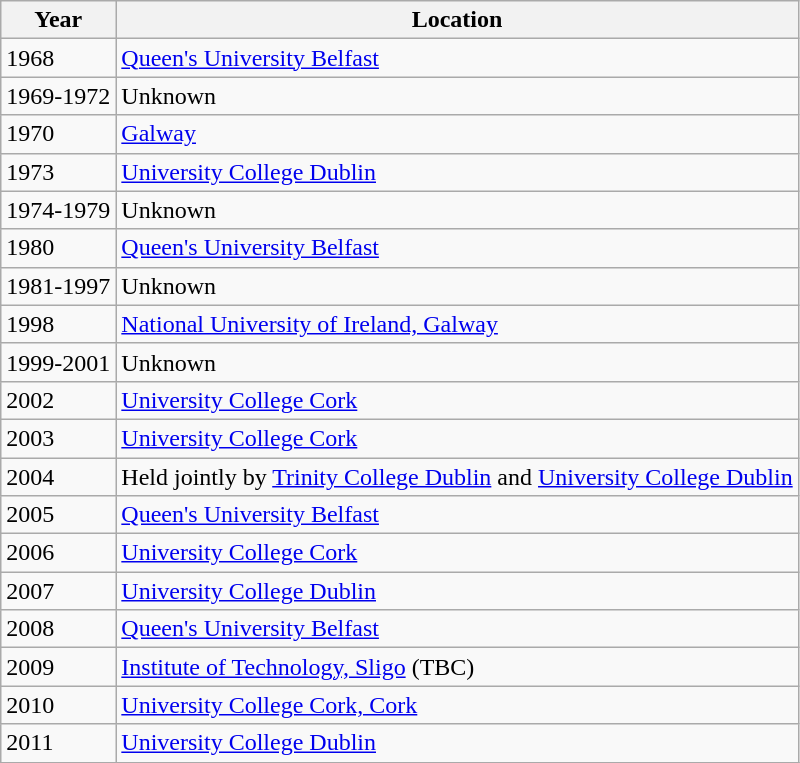<table class="wikitable">
<tr>
<th>Year</th>
<th>Location</th>
</tr>
<tr>
<td>1968</td>
<td><a href='#'>Queen's University Belfast</a></td>
</tr>
<tr>
<td>1969-1972</td>
<td>Unknown</td>
</tr>
<tr>
<td>1970</td>
<td><a href='#'>Galway</a></td>
</tr>
<tr>
<td>1973</td>
<td><a href='#'>University College Dublin</a></td>
</tr>
<tr>
<td>1974-1979</td>
<td>Unknown</td>
</tr>
<tr>
<td>1980</td>
<td><a href='#'>Queen's University Belfast</a></td>
</tr>
<tr>
<td>1981-1997</td>
<td>Unknown</td>
</tr>
<tr>
<td>1998</td>
<td><a href='#'>National University of Ireland, Galway</a></td>
</tr>
<tr>
<td>1999-2001</td>
<td>Unknown</td>
</tr>
<tr>
<td>2002</td>
<td><a href='#'>University College Cork</a></td>
</tr>
<tr>
<td>2003</td>
<td><a href='#'>University College Cork</a></td>
</tr>
<tr>
<td>2004</td>
<td>Held jointly by <a href='#'>Trinity College Dublin</a> and <a href='#'>University College Dublin</a></td>
</tr>
<tr>
<td>2005</td>
<td><a href='#'>Queen's University Belfast</a></td>
</tr>
<tr>
<td>2006</td>
<td><a href='#'>University College Cork</a></td>
</tr>
<tr>
<td>2007</td>
<td><a href='#'>University College Dublin</a></td>
</tr>
<tr>
<td>2008</td>
<td><a href='#'>Queen's University Belfast</a></td>
</tr>
<tr>
<td>2009</td>
<td><a href='#'>Institute of Technology, Sligo</a> (TBC)</td>
</tr>
<tr>
<td>2010</td>
<td><a href='#'>University College Cork, Cork</a></td>
</tr>
<tr>
<td>2011</td>
<td><a href='#'>University College Dublin</a></td>
</tr>
<tr>
</tr>
</table>
